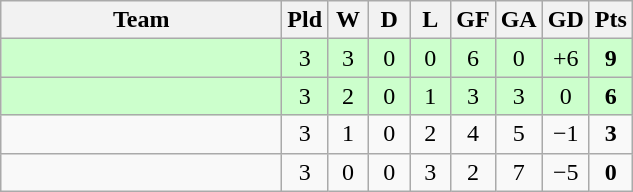<table class="wikitable" style="text-align:center;">
<tr>
<th width=180>Team</th>
<th width=20>Pld</th>
<th width=20>W</th>
<th width=20>D</th>
<th width=20>L</th>
<th width=20>GF</th>
<th width=20>GA</th>
<th width=20>GD</th>
<th width=20>Pts</th>
</tr>
<tr bgcolor="ccffcc">
<td align="left"></td>
<td>3</td>
<td>3</td>
<td>0</td>
<td>0</td>
<td>6</td>
<td>0</td>
<td>+6</td>
<td><strong>9</strong></td>
</tr>
<tr bgcolor="ccffcc">
<td align="left"></td>
<td>3</td>
<td>2</td>
<td>0</td>
<td>1</td>
<td>3</td>
<td>3</td>
<td>0</td>
<td><strong>6</strong></td>
</tr>
<tr>
<td align="left"></td>
<td>3</td>
<td>1</td>
<td>0</td>
<td>2</td>
<td>4</td>
<td>5</td>
<td>−1</td>
<td><strong>3</strong></td>
</tr>
<tr>
<td align="left"></td>
<td>3</td>
<td>0</td>
<td>0</td>
<td>3</td>
<td>2</td>
<td>7</td>
<td>−5</td>
<td><strong>0</strong></td>
</tr>
</table>
